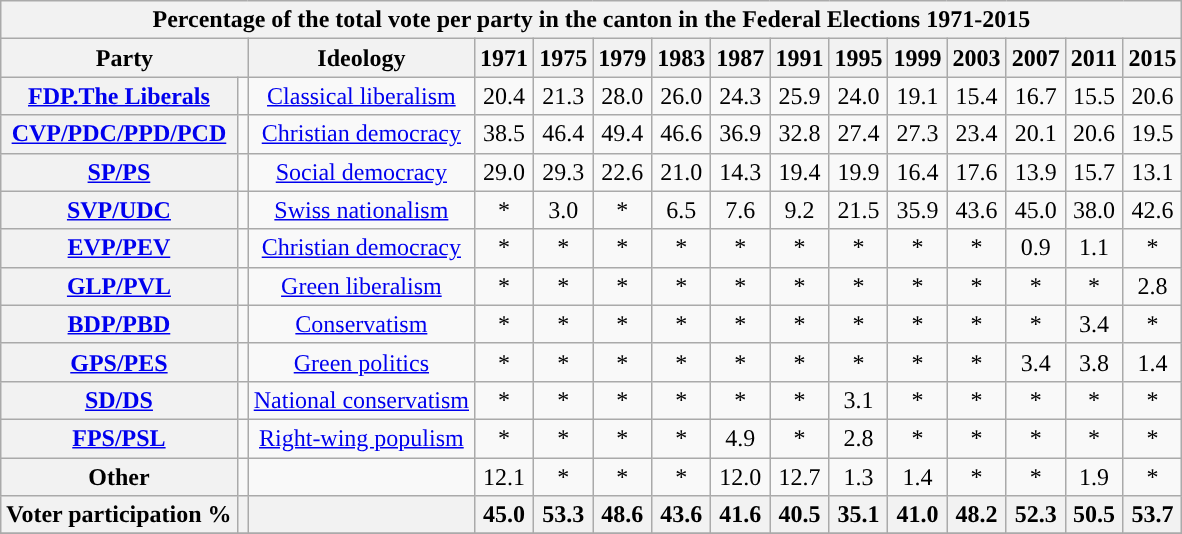<table class="wikitable sortable" style ="text-align: center">
<tr>
<th colspan="15">Percentage of the total vote per party in the canton in the Federal Elections 1971-2015</th>
</tr>
<tr>
<th colspan="2">Party</th>
<th class="unsortable">Ideology</th>
<th>1971</th>
<th>1975</th>
<th>1979</th>
<th>1983</th>
<th>1987</th>
<th>1991</th>
<th>1995</th>
<th>1999</th>
<th>2003</th>
<th>2007</th>
<th>2011</th>
<th>2015</th>
</tr>
<tr>
<th><a href='#'>FDP.The Liberals</a></th>
<td style="color:inherit;background:"></td>
<td><a href='#'>Classical liberalism</a></td>
<td>20.4</td>
<td>21.3</td>
<td>28.0</td>
<td>26.0</td>
<td>24.3</td>
<td>25.9</td>
<td>24.0</td>
<td>19.1</td>
<td>15.4</td>
<td>16.7</td>
<td>15.5</td>
<td>20.6</td>
</tr>
<tr>
<th><a href='#'>CVP/PDC/PPD/PCD</a></th>
<td style="color:inherit;background:"></td>
<td><a href='#'>Christian democracy</a></td>
<td>38.5</td>
<td>46.4</td>
<td>49.4</td>
<td>46.6</td>
<td>36.9</td>
<td>32.8</td>
<td>27.4</td>
<td>27.3</td>
<td>23.4</td>
<td>20.1</td>
<td>20.6</td>
<td>19.5</td>
</tr>
<tr>
<th><a href='#'>SP/PS</a></th>
<td style="color:inherit;background:"></td>
<td><a href='#'>Social democracy</a></td>
<td>29.0</td>
<td>29.3</td>
<td>22.6</td>
<td>21.0</td>
<td>14.3</td>
<td>19.4</td>
<td>19.9</td>
<td>16.4</td>
<td>17.6</td>
<td>13.9</td>
<td>15.7</td>
<td>13.1</td>
</tr>
<tr>
<th><a href='#'>SVP/UDC</a></th>
<td style="color:inherit;background:"></td>
<td><a href='#'>Swiss nationalism</a></td>
<td>* </td>
<td>3.0</td>
<td>*</td>
<td>6.5</td>
<td>7.6</td>
<td>9.2</td>
<td>21.5</td>
<td>35.9</td>
<td>43.6</td>
<td>45.0</td>
<td>38.0</td>
<td>42.6</td>
</tr>
<tr>
<th><a href='#'>EVP/PEV</a></th>
<td style="color:inherit;background:"></td>
<td><a href='#'>Christian democracy</a></td>
<td>*</td>
<td>*</td>
<td>*</td>
<td>*</td>
<td>*</td>
<td>*</td>
<td>*</td>
<td>*</td>
<td>*</td>
<td>0.9</td>
<td>1.1</td>
<td>*</td>
</tr>
<tr>
<th><a href='#'>GLP/PVL</a></th>
<td style="color:inherit;background:"></td>
<td><a href='#'>Green liberalism</a></td>
<td>*</td>
<td>*</td>
<td>*</td>
<td>*</td>
<td>*</td>
<td>*</td>
<td>*</td>
<td>*</td>
<td>*</td>
<td>*</td>
<td>*</td>
<td>2.8</td>
</tr>
<tr>
<th><a href='#'>BDP/PBD</a></th>
<td style="color:inherit;background:"></td>
<td><a href='#'>Conservatism</a></td>
<td>*</td>
<td>*</td>
<td>*</td>
<td>*</td>
<td>*</td>
<td>*</td>
<td>*</td>
<td>*</td>
<td>*</td>
<td>*</td>
<td>3.4</td>
<td>*</td>
</tr>
<tr>
<th><a href='#'>GPS/PES</a></th>
<td style="color:inherit;background:"></td>
<td><a href='#'>Green politics</a></td>
<td>*</td>
<td>*</td>
<td>*</td>
<td>*</td>
<td>*</td>
<td>*</td>
<td>*</td>
<td>*</td>
<td>*</td>
<td>3.4</td>
<td>3.8</td>
<td>1.4</td>
</tr>
<tr>
<th><a href='#'>SD/DS</a></th>
<td style="color:inherit;background:"></td>
<td><a href='#'>National conservatism</a></td>
<td>*</td>
<td>*</td>
<td>*</td>
<td>*</td>
<td>*</td>
<td>*</td>
<td>3.1</td>
<td>*</td>
<td>*</td>
<td>*</td>
<td>*</td>
<td>*</td>
</tr>
<tr>
<th><a href='#'>FPS/PSL</a></th>
<td style="color:inherit;background:"></td>
<td><a href='#'>Right-wing populism</a></td>
<td>*</td>
<td>*</td>
<td>*</td>
<td>*</td>
<td>4.9</td>
<td>*</td>
<td>2.8</td>
<td>*</td>
<td>*</td>
<td>*</td>
<td>*</td>
<td>*</td>
</tr>
<tr>
<th>Other</th>
<td></td>
<td></td>
<td>12.1</td>
<td>*</td>
<td>*</td>
<td>*</td>
<td>12.0</td>
<td>12.7</td>
<td>1.3</td>
<td>1.4</td>
<td>*</td>
<td>*</td>
<td>1.9</td>
<td>*</td>
</tr>
<tr>
<th>Voter participation %</th>
<th></th>
<th></th>
<th>45.0</th>
<th>53.3</th>
<th>48.6</th>
<th>43.6</th>
<th>41.6</th>
<th>40.5</th>
<th>35.1</th>
<th>41.0</th>
<th>48.2</th>
<th>52.3</th>
<th>50.5</th>
<th>53.7</th>
</tr>
<tr>
</tr>
</table>
